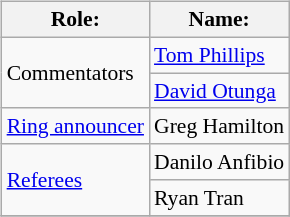<table class=wikitable style="font-size:90%; margin: 0.5em 0 0.5em 1em; float: right; clear: right;">
<tr>
<th>Role:</th>
<th>Name:</th>
</tr>
<tr>
<td rowspan=2>Commentators</td>
<td><a href='#'>Tom Phillips</a></td>
</tr>
<tr>
<td><a href='#'>David Otunga</a></td>
</tr>
<tr>
<td rowspan=1><a href='#'>Ring announcer</a></td>
<td>Greg Hamilton</td>
</tr>
<tr>
<td rowspan=2><a href='#'>Referees</a></td>
<td>Danilo Anfibio</td>
</tr>
<tr>
<td>Ryan Tran</td>
</tr>
<tr>
</tr>
</table>
